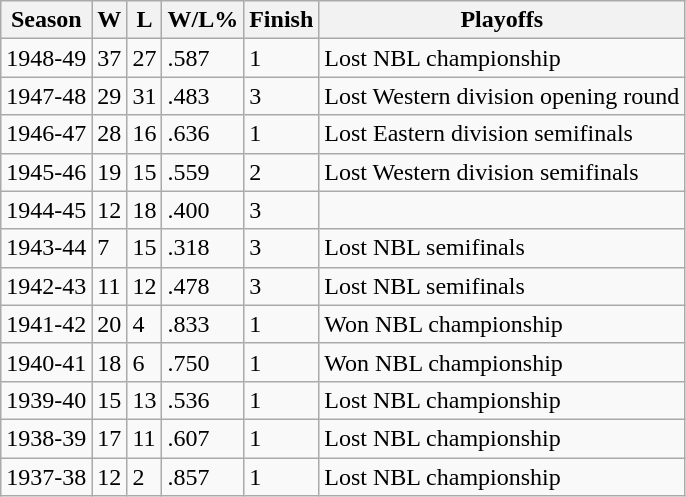<table class="wikitable">
<tr>
<th>Season</th>
<th>W</th>
<th>L</th>
<th>W/L%</th>
<th>Finish</th>
<th>Playoffs</th>
</tr>
<tr>
<td>1948-49</td>
<td>37</td>
<td>27</td>
<td>.587</td>
<td>1</td>
<td>Lost NBL championship</td>
</tr>
<tr>
<td>1947-48</td>
<td>29</td>
<td>31</td>
<td>.483</td>
<td>3</td>
<td>Lost Western division opening round</td>
</tr>
<tr>
<td>1946-47</td>
<td>28</td>
<td>16</td>
<td>.636</td>
<td>1</td>
<td>Lost Eastern division semifinals</td>
</tr>
<tr>
<td>1945-46</td>
<td>19</td>
<td>15</td>
<td>.559</td>
<td>2</td>
<td>Lost Western division semifinals</td>
</tr>
<tr>
<td>1944-45</td>
<td>12</td>
<td>18</td>
<td>.400</td>
<td>3</td>
<td></td>
</tr>
<tr>
<td>1943-44</td>
<td>7</td>
<td>15</td>
<td>.318</td>
<td>3</td>
<td>Lost NBL semifinals</td>
</tr>
<tr>
<td>1942-43</td>
<td>11</td>
<td>12</td>
<td>.478</td>
<td>3</td>
<td>Lost NBL semifinals</td>
</tr>
<tr>
<td>1941-42</td>
<td>20</td>
<td>4</td>
<td>.833</td>
<td>1</td>
<td>Won NBL championship</td>
</tr>
<tr>
<td>1940-41</td>
<td>18</td>
<td>6</td>
<td>.750</td>
<td>1</td>
<td>Won NBL championship</td>
</tr>
<tr>
<td>1939-40</td>
<td>15</td>
<td>13</td>
<td>.536</td>
<td>1</td>
<td>Lost NBL championship</td>
</tr>
<tr>
<td>1938-39</td>
<td>17</td>
<td>11</td>
<td>.607</td>
<td>1</td>
<td>Lost NBL championship</td>
</tr>
<tr>
<td>1937-38</td>
<td>12</td>
<td>2</td>
<td>.857</td>
<td>1</td>
<td>Lost NBL championship</td>
</tr>
</table>
